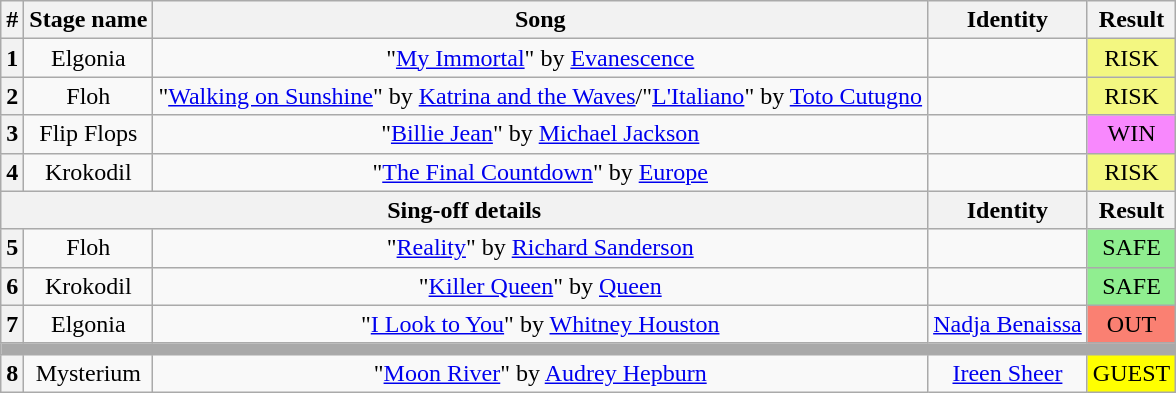<table class="wikitable plainrowheaders" style="text-align: center;">
<tr>
<th>#</th>
<th>Stage name</th>
<th>Song</th>
<th>Identity</th>
<th>Result</th>
</tr>
<tr>
<th>1</th>
<td>Elgonia</td>
<td>"<a href='#'>My Immortal</a>" by <a href='#'>Evanescence</a></td>
<td></td>
<td bgcolor="F3F781">RISK</td>
</tr>
<tr>
<th>2</th>
<td>Floh</td>
<td>"<a href='#'>Walking on Sunshine</a>" by <a href='#'>Katrina and the Waves</a>/"<a href='#'>L'Italiano</a>" by <a href='#'>Toto Cutugno</a></td>
<td></td>
<td bgcolor="F3F781">RISK</td>
</tr>
<tr>
<th>3</th>
<td>Flip Flops</td>
<td>"<a href='#'>Billie Jean</a>" by <a href='#'>Michael Jackson</a></td>
<td></td>
<td bgcolor="F888FD">WIN</td>
</tr>
<tr>
<th>4</th>
<td>Krokodil</td>
<td>"<a href='#'>The Final Countdown</a>" by <a href='#'>Europe</a></td>
<td></td>
<td bgcolor="F3F781">RISK</td>
</tr>
<tr>
<th colspan="3">Sing-off details</th>
<th>Identity</th>
<th>Result</th>
</tr>
<tr>
<th>5</th>
<td>Floh</td>
<td>"<a href='#'>Reality</a>" by <a href='#'>Richard Sanderson</a></td>
<td></td>
<td bgcolor=lightgreen>SAFE</td>
</tr>
<tr>
<th>6</th>
<td>Krokodil</td>
<td>"<a href='#'>Killer Queen</a>" by <a href='#'>Queen</a></td>
<td></td>
<td bgcolor=lightgreen>SAFE</td>
</tr>
<tr>
<th>7</th>
<td>Elgonia</td>
<td>"<a href='#'>I Look to You</a>" by <a href='#'>Whitney Houston</a></td>
<td><a href='#'>Nadja Benaissa</a></td>
<td bgcolor=salmon>OUT</td>
</tr>
<tr>
<td colspan="6" style="background:darkgray"></td>
</tr>
<tr>
<th>8</th>
<td>Mysterium</td>
<td>"<a href='#'>Moon River</a>" by <a href='#'>Audrey Hepburn</a></td>
<td><a href='#'>Ireen Sheer</a></td>
<td bgcolor=yellow>GUEST</td>
</tr>
</table>
